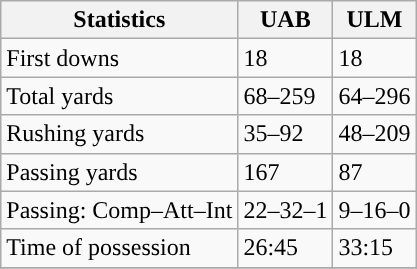<table class="wikitable" style="float: left;">
<tr>
<th>Statistics</th>
<th>UAB</th>
<th>ULM</th>
</tr>
<tr>
<td>First downs</td>
<td>18</td>
<td>18</td>
</tr>
<tr>
<td>Total yards</td>
<td>68–259</td>
<td>64–296</td>
</tr>
<tr>
<td>Rushing yards</td>
<td>35–92</td>
<td>48–209</td>
</tr>
<tr>
<td>Passing yards</td>
<td>167</td>
<td>87</td>
</tr>
<tr>
<td>Passing: Comp–Att–Int</td>
<td>22–32–1</td>
<td>9–16–0</td>
</tr>
<tr>
<td>Time of possession</td>
<td>26:45</td>
<td>33:15</td>
</tr>
<tr>
</tr>
</table>
